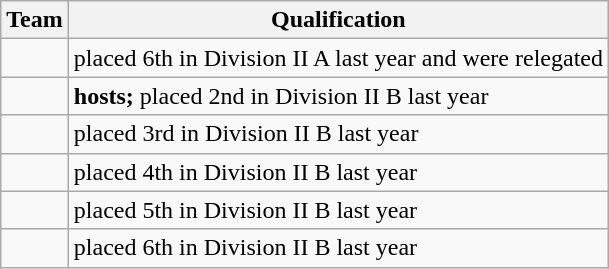<table class="wikitable">
<tr>
<th>Team</th>
<th>Qualification</th>
</tr>
<tr>
<td></td>
<td>placed 6th in Division II A last year and were relegated</td>
</tr>
<tr>
<td></td>
<td><strong>hosts;</strong> placed 2nd in Division II B last year</td>
</tr>
<tr>
<td></td>
<td>placed 3rd in Division II B last year</td>
</tr>
<tr>
<td></td>
<td>placed 4th in Division II B last year</td>
</tr>
<tr>
<td></td>
<td>placed 5th in Division II B last year</td>
</tr>
<tr>
<td></td>
<td>placed 6th in Division II B last year</td>
</tr>
</table>
